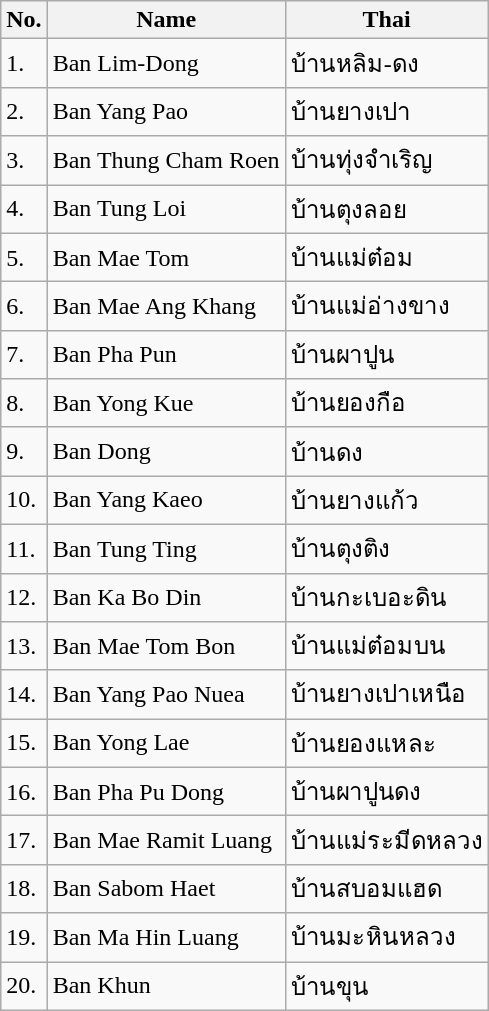<table class="wikitable sortable">
<tr>
<th>No.</th>
<th>Name</th>
<th>Thai</th>
</tr>
<tr>
<td>1.</td>
<td>Ban Lim-Dong</td>
<td>บ้านหลิม-ดง</td>
</tr>
<tr>
<td>2.</td>
<td>Ban Yang Pao</td>
<td>บ้านยางเปา</td>
</tr>
<tr>
<td>3.</td>
<td>Ban Thung Cham Roen</td>
<td>บ้านทุ่งจำเริญ</td>
</tr>
<tr>
<td>4.</td>
<td>Ban Tung Loi</td>
<td>บ้านตุงลอย</td>
</tr>
<tr>
<td>5.</td>
<td>Ban Mae Tom</td>
<td>บ้านแม่ต๋อม</td>
</tr>
<tr>
<td>6.</td>
<td>Ban Mae Ang Khang</td>
<td>บ้านแม่อ่างขาง</td>
</tr>
<tr>
<td>7.</td>
<td>Ban Pha Pun</td>
<td>บ้านผาปูน</td>
</tr>
<tr>
<td>8.</td>
<td>Ban Yong Kue</td>
<td>บ้านยองกือ</td>
</tr>
<tr>
<td>9.</td>
<td>Ban Dong</td>
<td>บ้านดง</td>
</tr>
<tr>
<td>10.</td>
<td>Ban Yang Kaeo</td>
<td>บ้านยางแก้ว</td>
</tr>
<tr>
<td>11.</td>
<td>Ban Tung Ting</td>
<td>บ้านตุงติง</td>
</tr>
<tr>
<td>12.</td>
<td>Ban Ka Bo Din</td>
<td>บ้านกะเบอะดิน</td>
</tr>
<tr>
<td>13.</td>
<td>Ban Mae Tom Bon</td>
<td>บ้านแม่ต๋อมบน</td>
</tr>
<tr>
<td>14.</td>
<td>Ban Yang Pao Nuea</td>
<td>บ้านยางเปาเหนือ</td>
</tr>
<tr>
<td>15.</td>
<td>Ban Yong Lae</td>
<td>บ้านยองแหละ</td>
</tr>
<tr>
<td>16.</td>
<td>Ban Pha Pu Dong</td>
<td>บ้านผาปูนดง</td>
</tr>
<tr>
<td>17.</td>
<td>Ban Mae Ramit Luang</td>
<td>บ้านแม่ระมีดหลวง</td>
</tr>
<tr>
<td>18.</td>
<td>Ban Sabom Haet</td>
<td>บ้านสบอมแฮด</td>
</tr>
<tr>
<td>19.</td>
<td>Ban Ma Hin Luang</td>
<td>บ้านมะหินหลวง</td>
</tr>
<tr>
<td>20.</td>
<td>Ban Khun</td>
<td>บ้านขุน</td>
</tr>
</table>
